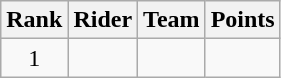<table class="wikitable">
<tr>
<th scope="col">Rank</th>
<th scope="col">Rider</th>
<th scope="col">Team</th>
<th scope="col">Points</th>
</tr>
<tr>
<td style="text-align:center;">1</td>
<td></td>
<td></td>
</tr>
</table>
